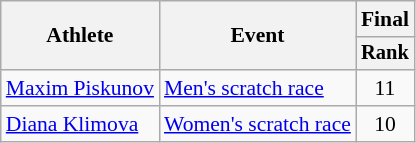<table class="wikitable" style="font-size:90%">
<tr>
<th rowspan="2">Athlete</th>
<th rowspan="2">Event</th>
<th>Final</th>
</tr>
<tr style="font-size:95%">
<th>Rank</th>
</tr>
<tr align=center>
<td align=left><a href='#'>Maxim Piskunov</a></td>
<td align=left><a href='#'>Men's scratch race</a></td>
<td>11</td>
</tr>
<tr align=center>
<td align=left><a href='#'>Diana Klimova</a></td>
<td align=left><a href='#'>Women's scratch race</a></td>
<td>10</td>
</tr>
</table>
